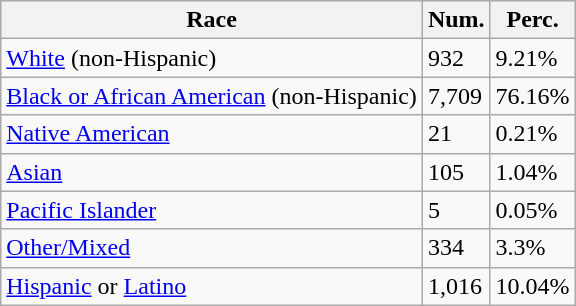<table class="wikitable">
<tr>
<th>Race</th>
<th>Num.</th>
<th>Perc.</th>
</tr>
<tr>
<td><a href='#'>White</a> (non-Hispanic)</td>
<td>932</td>
<td>9.21%</td>
</tr>
<tr>
<td><a href='#'>Black or African American</a> (non-Hispanic)</td>
<td>7,709</td>
<td>76.16%</td>
</tr>
<tr>
<td><a href='#'>Native American</a></td>
<td>21</td>
<td>0.21%</td>
</tr>
<tr>
<td><a href='#'>Asian</a></td>
<td>105</td>
<td>1.04%</td>
</tr>
<tr>
<td><a href='#'>Pacific Islander</a></td>
<td>5</td>
<td>0.05%</td>
</tr>
<tr>
<td><a href='#'>Other/Mixed</a></td>
<td>334</td>
<td>3.3%</td>
</tr>
<tr>
<td><a href='#'>Hispanic</a> or <a href='#'>Latino</a></td>
<td>1,016</td>
<td>10.04%</td>
</tr>
</table>
